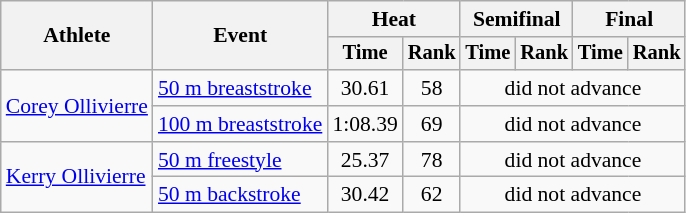<table class=wikitable style="font-size:90%">
<tr>
<th rowspan="2">Athlete</th>
<th rowspan="2">Event</th>
<th colspan="2">Heat</th>
<th colspan="2">Semifinal</th>
<th colspan="2">Final</th>
</tr>
<tr style="font-size:95%">
<th>Time</th>
<th>Rank</th>
<th>Time</th>
<th>Rank</th>
<th>Time</th>
<th>Rank</th>
</tr>
<tr align=center>
<td align=left rowspan=2><a href='#'>Corey Ollivierre</a></td>
<td align=left><a href='#'>50 m breaststroke</a></td>
<td>30.61</td>
<td>58</td>
<td colspan=4>did not advance</td>
</tr>
<tr align=center>
<td align=left><a href='#'>100 m breaststroke</a></td>
<td>1:08.39</td>
<td>69</td>
<td colspan=4>did not advance</td>
</tr>
<tr align=center>
<td align=left rowspan=2><a href='#'>Kerry Ollivierre</a></td>
<td align=left><a href='#'>50 m freestyle</a></td>
<td>25.37</td>
<td>78</td>
<td colspan=4>did not advance</td>
</tr>
<tr align=center>
<td align=left><a href='#'>50 m backstroke</a></td>
<td>30.42</td>
<td>62</td>
<td colspan=4>did not advance</td>
</tr>
</table>
